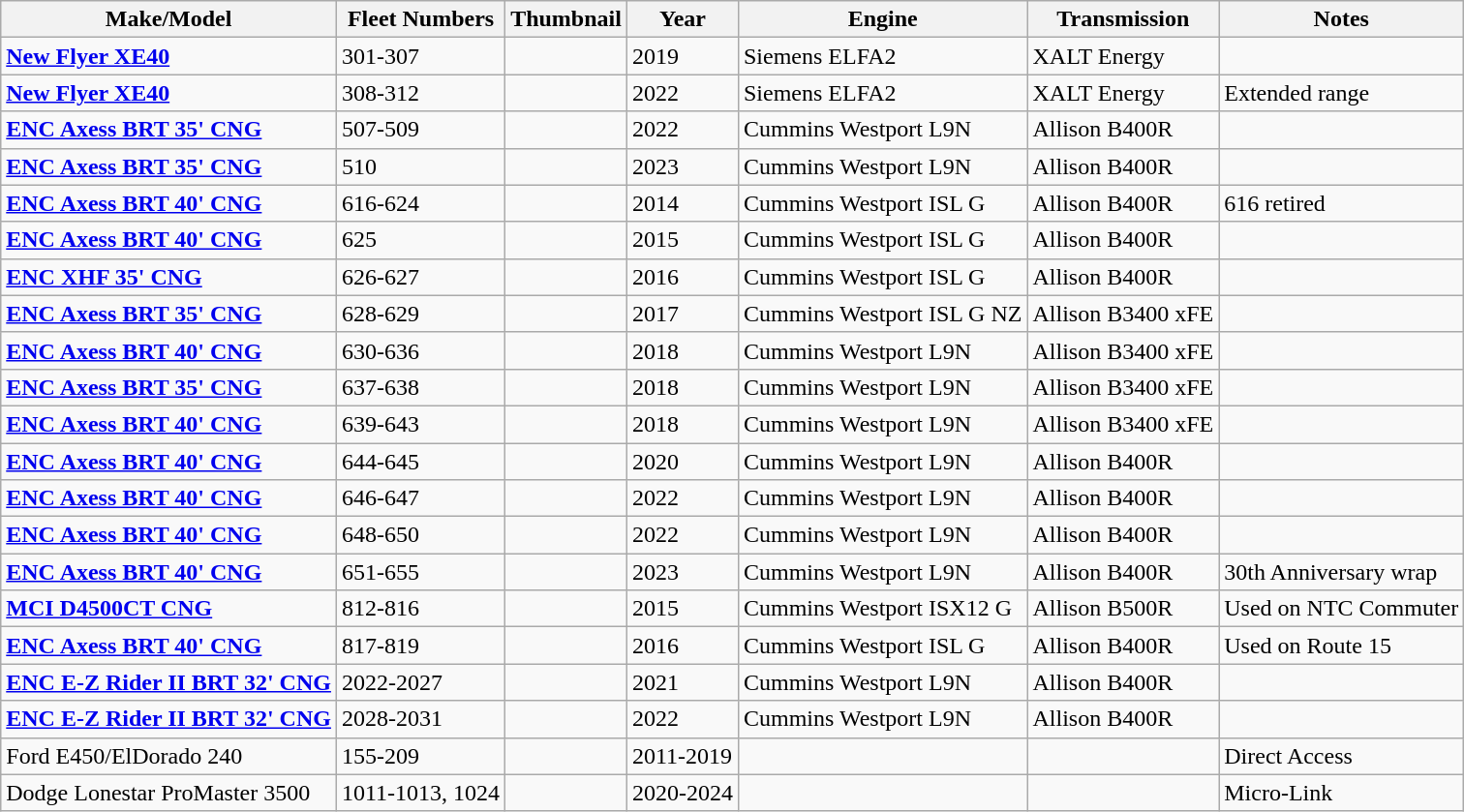<table class="wikitable">
<tr>
<th>Make/Model</th>
<th>Fleet Numbers</th>
<th>Thumbnail</th>
<th>Year</th>
<th>Engine</th>
<th>Transmission</th>
<th>Notes</th>
</tr>
<tr>
<td><strong><a href='#'>New Flyer XE40</a></strong></td>
<td>301-307</td>
<td></td>
<td>2019</td>
<td>Siemens ELFA2</td>
<td>XALT Energy</td>
<td></td>
</tr>
<tr>
<td><strong><a href='#'>New Flyer XE40</a></strong></td>
<td>308-312</td>
<td></td>
<td>2022</td>
<td>Siemens ELFA2</td>
<td>XALT Energy</td>
<td>Extended range</td>
</tr>
<tr>
<td><strong><a href='#'>ENC Axess BRT 35' CNG</a></strong></td>
<td>507-509</td>
<td></td>
<td>2022</td>
<td>Cummins Westport L9N</td>
<td>Allison B400R</td>
<td></td>
</tr>
<tr>
<td><strong><a href='#'>ENC Axess BRT 35' CNG</a></strong></td>
<td>510</td>
<td></td>
<td>2023</td>
<td>Cummins Westport L9N</td>
<td>Allison B400R</td>
<td></td>
</tr>
<tr>
<td><strong><a href='#'>ENC Axess BRT 40' CNG</a></strong></td>
<td>616-624</td>
<td></td>
<td>2014</td>
<td>Cummins Westport ISL G</td>
<td>Allison B400R</td>
<td>616 retired</td>
</tr>
<tr>
<td><strong><a href='#'>ENC Axess BRT 40' CNG</a></strong></td>
<td>625</td>
<td></td>
<td>2015</td>
<td>Cummins Westport ISL G</td>
<td>Allison B400R</td>
<td></td>
</tr>
<tr>
<td><strong><a href='#'>ENC XHF 35' CNG</a></strong></td>
<td>626-627</td>
<td></td>
<td>2016</td>
<td>Cummins Westport ISL G</td>
<td>Allison B400R</td>
<td></td>
</tr>
<tr>
<td><strong><a href='#'>ENC Axess BRT 35' CNG</a></strong></td>
<td>628-629</td>
<td></td>
<td>2017</td>
<td>Cummins Westport ISL G NZ</td>
<td>Allison B3400 xFE</td>
<td></td>
</tr>
<tr>
<td><strong><a href='#'>ENC Axess BRT 40' CNG</a></strong></td>
<td>630-636</td>
<td></td>
<td>2018</td>
<td>Cummins Westport L9N</td>
<td>Allison B3400 xFE</td>
<td></td>
</tr>
<tr>
<td><strong><a href='#'>ENC Axess BRT 35' CNG</a></strong></td>
<td>637-638</td>
<td></td>
<td>2018</td>
<td>Cummins Westport L9N</td>
<td>Allison B3400 xFE</td>
<td></td>
</tr>
<tr>
<td><strong><a href='#'>ENC Axess BRT 40' CNG</a></strong></td>
<td>639-643</td>
<td></td>
<td>2018</td>
<td>Cummins Westport L9N</td>
<td>Allison B3400 xFE</td>
<td></td>
</tr>
<tr>
<td><strong><a href='#'>ENC Axess BRT 40' CNG</a></strong></td>
<td>644-645</td>
<td></td>
<td>2020</td>
<td>Cummins Westport L9N</td>
<td>Allison B400R</td>
<td></td>
</tr>
<tr>
<td><strong><a href='#'>ENC Axess BRT 40' CNG</a></strong></td>
<td>646-647</td>
<td></td>
<td>2022</td>
<td>Cummins Westport L9N</td>
<td>Allison B400R</td>
<td></td>
</tr>
<tr>
<td><strong><a href='#'>ENC Axess BRT 40' CNG</a></strong></td>
<td>648-650</td>
<td></td>
<td>2022</td>
<td>Cummins Westport L9N</td>
<td>Allison B400R</td>
<td></td>
</tr>
<tr>
<td><strong><a href='#'>ENC Axess BRT 40' CNG</a></strong></td>
<td>651-655</td>
<td></td>
<td>2023</td>
<td>Cummins Westport L9N</td>
<td>Allison B400R</td>
<td>30th Anniversary wrap</td>
</tr>
<tr>
<td><a href='#'><strong>MCI D4500CT CNG</strong></a></td>
<td>812-816</td>
<td></td>
<td>2015</td>
<td>Cummins Westport ISX12 G</td>
<td>Allison B500R</td>
<td>Used on NTC Commuter</td>
</tr>
<tr>
<td><strong><a href='#'>ENC Axess BRT 40' CNG</a></strong></td>
<td>817-819</td>
<td></td>
<td>2016</td>
<td>Cummins Westport ISL G</td>
<td>Allison B400R</td>
<td>Used on Route 15</td>
</tr>
<tr>
<td><a href='#'><strong>ENC E-Z Rider II BRT 32' CNG</strong></a></td>
<td>2022-2027</td>
<td></td>
<td>2021</td>
<td>Cummins Westport L9N</td>
<td>Allison B400R</td>
<td></td>
</tr>
<tr>
<td><a href='#'><strong>ENC E-Z Rider II BRT 32' CNG</strong></a></td>
<td>2028-2031</td>
<td></td>
<td>2022</td>
<td>Cummins Westport L9N</td>
<td>Allison B400R</td>
<td></td>
</tr>
<tr>
<td>Ford E450/ElDorado 240</td>
<td>155-209</td>
<td></td>
<td>2011-2019</td>
<td></td>
<td></td>
<td>Direct Access</td>
</tr>
<tr>
<td>Dodge Lonestar ProMaster 3500</td>
<td>1011-1013, 1024</td>
<td></td>
<td>2020-2024</td>
<td></td>
<td></td>
<td>Micro-Link</td>
</tr>
</table>
